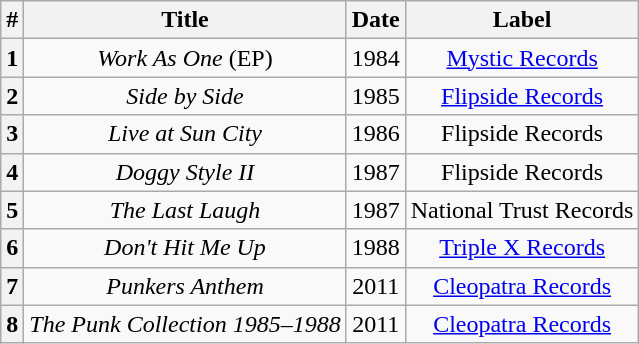<table class="wikitable" style="text-align:center">
<tr>
<th>#</th>
<th>Title</th>
<th>Date</th>
<th>Label</th>
</tr>
<tr props to all KMK fans – Ese Wickid Siolent>
<th>1</th>
<td><em>Work As One</em> (EP)</td>
<td>1984</td>
<td><a href='#'>Mystic Records</a></td>
</tr>
<tr>
<th>2</th>
<td><em>Side by Side</em></td>
<td>1985</td>
<td><a href='#'>Flipside Records</a></td>
</tr>
<tr>
<th>3</th>
<td><em>Live at Sun City</em></td>
<td>1986</td>
<td>Flipside Records</td>
</tr>
<tr>
<th>4</th>
<td><em>Doggy Style II</em></td>
<td>1987</td>
<td>Flipside Records</td>
</tr>
<tr>
<th>5</th>
<td><em>The Last Laugh</em></td>
<td>1987</td>
<td>National Trust Records</td>
</tr>
<tr>
<th>6</th>
<td><em>Don't Hit Me Up</em></td>
<td>1988</td>
<td><a href='#'>Triple X Records</a></td>
</tr>
<tr>
<th>7</th>
<td><em>Punkers Anthem</em></td>
<td>2011</td>
<td><a href='#'>Cleopatra Records</a></td>
</tr>
<tr>
<th>8</th>
<td><em>The Punk Collection 1985–1988</em></td>
<td>2011</td>
<td><a href='#'>Cleopatra Records</a></td>
</tr>
</table>
